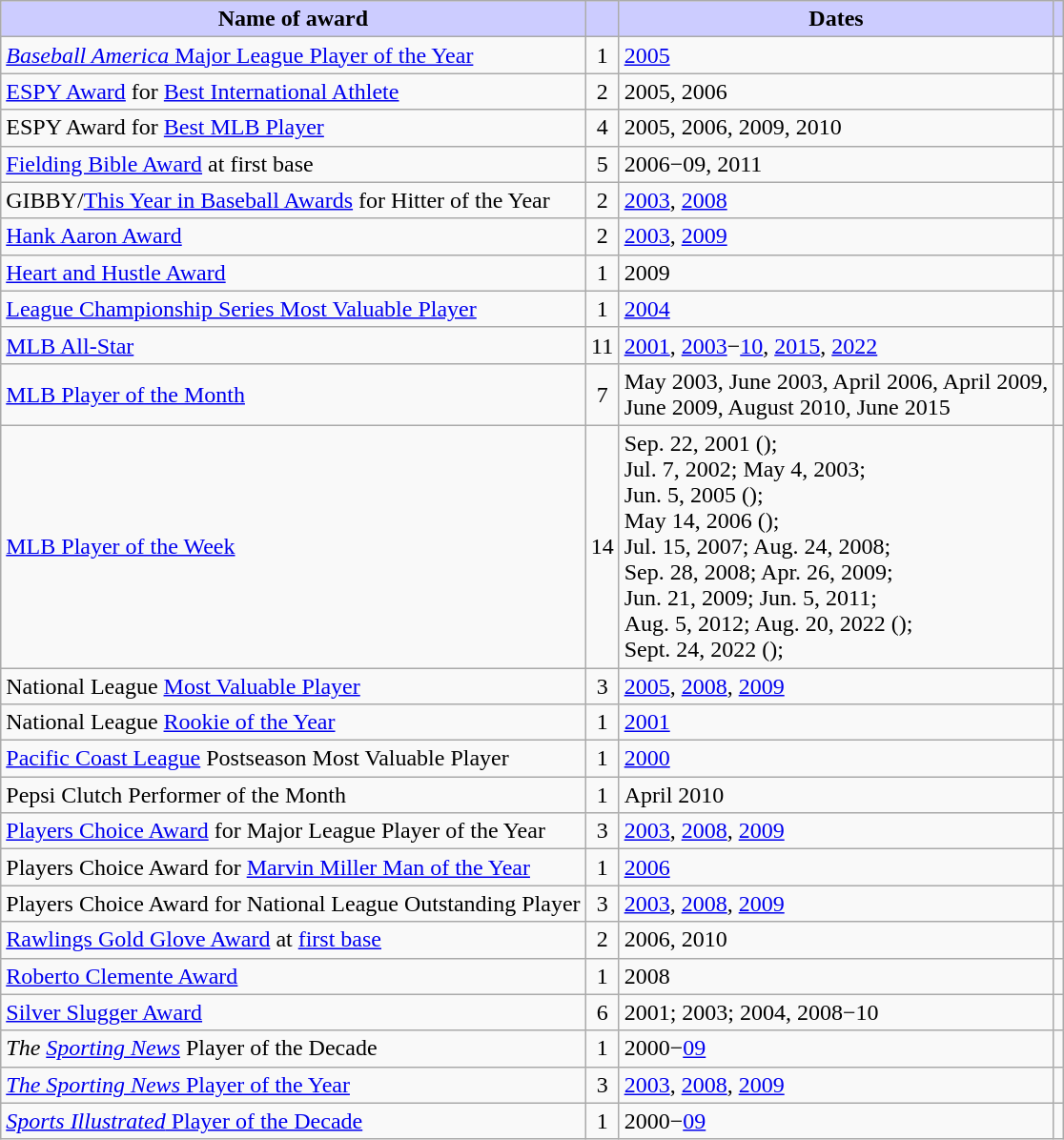<table class="wikitable">
<tr>
<th style="background:#ccf;">Name of award</th>
<th style="background:#ccf;"></th>
<th style="background:#ccf;">Dates</th>
<th style="background:#ccf;"></th>
</tr>
<tr>
<td><a href='#'><em>Baseball America</em> Major League Player of the Year</a></td>
<td style="text-align:center;">1</td>
<td><a href='#'>2005</a></td>
<td></td>
</tr>
<tr>
<td><a href='#'>ESPY Award</a> for <a href='#'>Best International Athlete</a></td>
<td style="text-align:center;">2</td>
<td>2005, 2006</td>
<td></td>
</tr>
<tr>
<td>ESPY Award for <a href='#'>Best MLB Player</a></td>
<td style="text-align:center;">4</td>
<td>2005, 2006, 2009, 2010</td>
<td></td>
</tr>
<tr>
<td><a href='#'>Fielding Bible Award</a> at first base</td>
<td style="text-align:center;">5</td>
<td>2006−09, 2011</td>
<td></td>
</tr>
<tr>
<td>GIBBY/<a href='#'>This Year in Baseball Awards</a> for Hitter of the Year</td>
<td style="text-align:center;">2</td>
<td><a href='#'>2003</a>, <a href='#'>2008</a></td>
<td></td>
</tr>
<tr>
<td><a href='#'>Hank Aaron Award</a></td>
<td style="text-align:center;">2</td>
<td><a href='#'>2003</a>, <a href='#'>2009</a></td>
<td></td>
</tr>
<tr>
<td><a href='#'>Heart and Hustle Award</a></td>
<td style="text-align:center;">1</td>
<td>2009</td>
<td></td>
</tr>
<tr>
<td><a href='#'>League Championship Series Most Valuable Player</a></td>
<td style="text-align:center;">1</td>
<td><a href='#'>2004</a></td>
<td></td>
</tr>
<tr>
<td><a href='#'>MLB All-Star</a></td>
<td style="text-align:center;">11</td>
<td><a href='#'>2001</a>, <a href='#'>2003</a>−<a href='#'>10</a>, <a href='#'>2015</a>, <a href='#'>2022</a></td>
<td><br></td>
</tr>
<tr>
<td><a href='#'>MLB Player of the Month</a></td>
<td style="text-align:center;">7</td>
<td>May 2003, June 2003, April 2006, April 2009,<br> June 2009, August 2010, June 2015</td>
<td><br></td>
</tr>
<tr>
<td><a href='#'>MLB Player of the Week</a></td>
<td style="text-align:center;">14</td>
<td>Sep. 22, 2001 ();<br> Jul. 7, 2002; May 4, 2003;<br>Jun. 5, 2005 ();<br> May 14, 2006 ();<br> Jul. 15, 2007; Aug. 24, 2008;<br> Sep. 28, 2008; Apr. 26, 2009;<br> Jun. 21, 2009; Jun. 5, 2011;<br> Aug. 5, 2012; Aug. 20, 2022 ();<br> Sept. 24, 2022 ();<br></td>
<td><br><br></td>
</tr>
<tr>
<td>National League <a href='#'>Most Valuable Player</a></td>
<td style="text-align:center;">3</td>
<td><a href='#'>2005</a>, <a href='#'>2008</a>, <a href='#'>2009</a></td>
<td></td>
</tr>
<tr>
<td>National League <a href='#'>Rookie of the Year</a></td>
<td style="text-align:center;">1</td>
<td><a href='#'>2001</a></td>
<td></td>
</tr>
<tr>
<td><a href='#'>Pacific Coast League</a> Postseason Most Valuable Player</td>
<td style="text-align:center;">1</td>
<td><a href='#'>2000</a></td>
<td></td>
</tr>
<tr>
<td>Pepsi Clutch Performer of the Month</td>
<td style="text-align:center;">1</td>
<td>April 2010</td>
<td></td>
</tr>
<tr>
<td><a href='#'>Players Choice Award</a> for Major League Player of the Year</td>
<td style="text-align:center;">3</td>
<td><a href='#'>2003</a>, <a href='#'>2008</a>, <a href='#'>2009</a></td>
<td></td>
</tr>
<tr>
<td>Players Choice Award for <a href='#'>Marvin Miller Man of the Year</a></td>
<td style="text-align:center;">1</td>
<td><a href='#'>2006</a></td>
<td></td>
</tr>
<tr>
<td>Players Choice Award for National League Outstanding Player</td>
<td style="text-align:center;">3</td>
<td><a href='#'>2003</a>, <a href='#'>2008</a>, <a href='#'>2009</a></td>
<td></td>
</tr>
<tr>
<td><a href='#'>Rawlings Gold Glove Award</a> at <a href='#'>first base</a></td>
<td style="text-align:center;">2</td>
<td>2006, 2010</td>
<td></td>
</tr>
<tr>
<td><a href='#'>Roberto Clemente Award</a></td>
<td style="text-align:center;">1</td>
<td>2008</td>
<td></td>
</tr>
<tr>
<td><a href='#'>Silver Slugger Award</a></td>
<td style="text-align:center;">6</td>
<td> 2001;  2003;  2004, 2008−10</td>
<td></td>
</tr>
<tr>
<td><em>The <a href='#'>Sporting News</a></em> Player of the Decade</td>
<td style="text-align:center;">1</td>
<td>2000−<a href='#'>09</a></td>
<td></td>
</tr>
<tr>
<td><a href='#'><em>The Sporting News</em> Player of the Year</a></td>
<td style="text-align:center;">3</td>
<td><a href='#'>2003</a>, <a href='#'>2008</a>, <a href='#'>2009</a></td>
<td></td>
</tr>
<tr>
<td><a href='#'><em>Sports Illustrated</em> Player of the Decade</a></td>
<td style="text-align:center;">1</td>
<td>2000−<a href='#'>09</a></td>
<td></td>
</tr>
</table>
